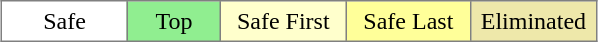<table border="2" cellpadding="4"  style="background:solid gray; border:1px solid gray; border-collapse:collapse; margin:0 1em 1em 0; text-align:center; margin:auto;">
<tr>
<td style="background:white; width:20%;text-align:center">Safe</td>
<td style="background:lightgreen; width:15%;text-align:center">Top</td>
<td style="background:#ffc; width:20%;text-align:center">Safe First</td>
<td style="background:#ff9; width:20%;text-align:center">Safe Last</td>
<td style="background:palegoldenrod; width:20%;text-align:center">Eliminated</td>
</tr>
</table>
